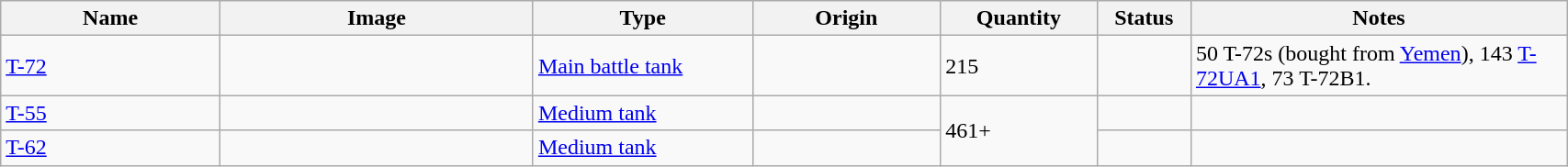<table class="wikitable" style="width:90%;">
<tr>
<th width=14%>Name</th>
<th width=20%>Image</th>
<th width=14%>Type</th>
<th width=12%>Origin</th>
<th width=10%>Quantity</th>
<th width=06%>Status</th>
<th width=24%>Notes</th>
</tr>
<tr>
<td><a href='#'>T-72</a></td>
<td></td>
<td><a href='#'>Main battle tank</a></td>
<td><br></td>
<td>215</td>
<td></td>
<td>50 T-72s (bought from <a href='#'>Yemen</a>), 143 <a href='#'>T-72UA1</a>, 73 T-72B1.</td>
</tr>
<tr>
<td><a href='#'>T-55</a></td>
<td></td>
<td><a href='#'>Medium tank</a></td>
<td></td>
<td rowspan="2">461+</td>
<td></td>
<td></td>
</tr>
<tr>
<td><a href='#'>T-62</a></td>
<td></td>
<td><a href='#'>Medium tank</a></td>
<td></td>
<td></td>
<td></td>
</tr>
</table>
